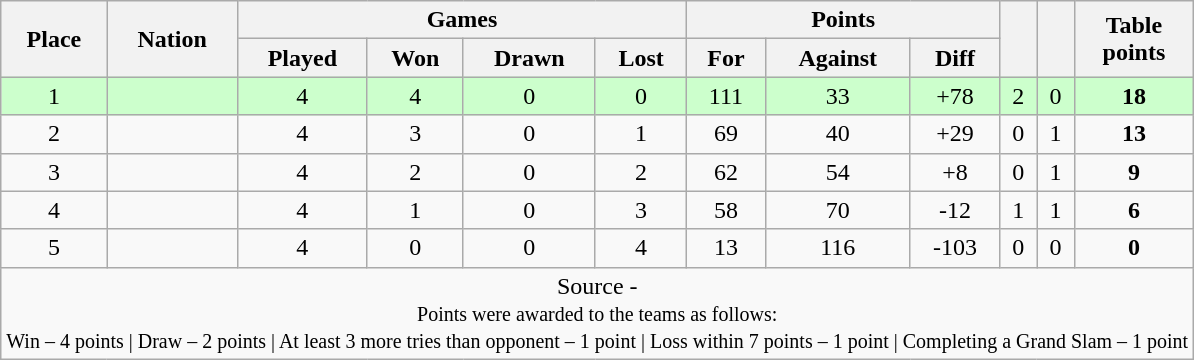<table class="wikitable" style="text-align:center">
<tr>
<th rowspan="2">Place</th>
<th rowspan="2">Nation</th>
<th colspan="4">Games</th>
<th colspan="3">Points</th>
<th rowspan="2"></th>
<th rowspan="2"></th>
<th rowspan="2">Table<br>points</th>
</tr>
<tr>
<th>Played</th>
<th>Won</th>
<th>Drawn</th>
<th>Lost</th>
<th>For</th>
<th>Against</th>
<th>Diff</th>
</tr>
<tr bgcolor="#ccffcc">
<td>1</td>
<td style="text-align:left"></td>
<td>4</td>
<td>4</td>
<td>0</td>
<td>0</td>
<td>111</td>
<td>33</td>
<td>+78</td>
<td>2</td>
<td>0</td>
<td><strong>18</strong></td>
</tr>
<tr>
<td>2</td>
<td style="text-align:left"></td>
<td>4</td>
<td>3</td>
<td>0</td>
<td>1</td>
<td>69</td>
<td>40</td>
<td>+29</td>
<td>0</td>
<td>1</td>
<td><strong>13</strong></td>
</tr>
<tr>
<td>3</td>
<td style="text-align:left"></td>
<td>4</td>
<td>2</td>
<td>0</td>
<td>2</td>
<td>62</td>
<td>54</td>
<td>+8</td>
<td>0</td>
<td>1</td>
<td><strong>9</strong></td>
</tr>
<tr>
<td>4</td>
<td style="text-align:left"></td>
<td>4</td>
<td>1</td>
<td>0</td>
<td>3</td>
<td>58</td>
<td>70</td>
<td>-12</td>
<td>1</td>
<td>1</td>
<td><strong>6</strong></td>
</tr>
<tr>
<td>5</td>
<td style="text-align:left"></td>
<td>4</td>
<td>0</td>
<td>0</td>
<td>4</td>
<td>13</td>
<td>116</td>
<td>-103</td>
<td>0</td>
<td>0</td>
<td><strong>0</strong></td>
</tr>
<tr>
<td colspan="100%" style="text-align:center">Source - <br><small>Points were awarded to the teams as follows:<br>Win – 4 points | Draw – 2 points | At least 3 more tries than opponent – 1 point | Loss within 7 points – 1 point | Completing a Grand Slam – 1 point</small></td>
</tr>
</table>
